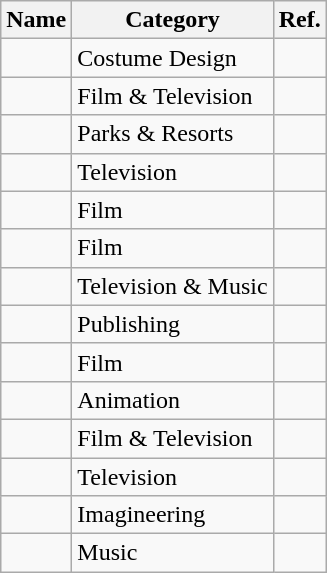<table class="wikitable sortable">
<tr>
<th>Name</th>
<th>Category</th>
<th class="unsortable">Ref.</th>
</tr>
<tr>
<td></td>
<td>Costume Design</td>
<td></td>
</tr>
<tr>
<td></td>
<td>Film & Television</td>
<td></td>
</tr>
<tr>
<td></td>
<td>Parks & Resorts</td>
<td></td>
</tr>
<tr>
<td></td>
<td>Television</td>
<td></td>
</tr>
<tr>
<td></td>
<td>Film</td>
<td></td>
</tr>
<tr>
<td></td>
<td>Film</td>
<td></td>
</tr>
<tr>
<td></td>
<td>Television & Music</td>
<td></td>
</tr>
<tr>
<td> </td>
<td>Publishing</td>
<td></td>
</tr>
<tr>
<td></td>
<td>Film</td>
<td></td>
</tr>
<tr>
<td></td>
<td>Animation</td>
<td></td>
</tr>
<tr>
<td></td>
<td>Film & Television</td>
<td></td>
</tr>
<tr>
<td></td>
<td>Television</td>
<td></td>
</tr>
<tr>
<td></td>
<td>Imagineering</td>
<td></td>
</tr>
<tr>
<td></td>
<td>Music</td>
<td></td>
</tr>
</table>
